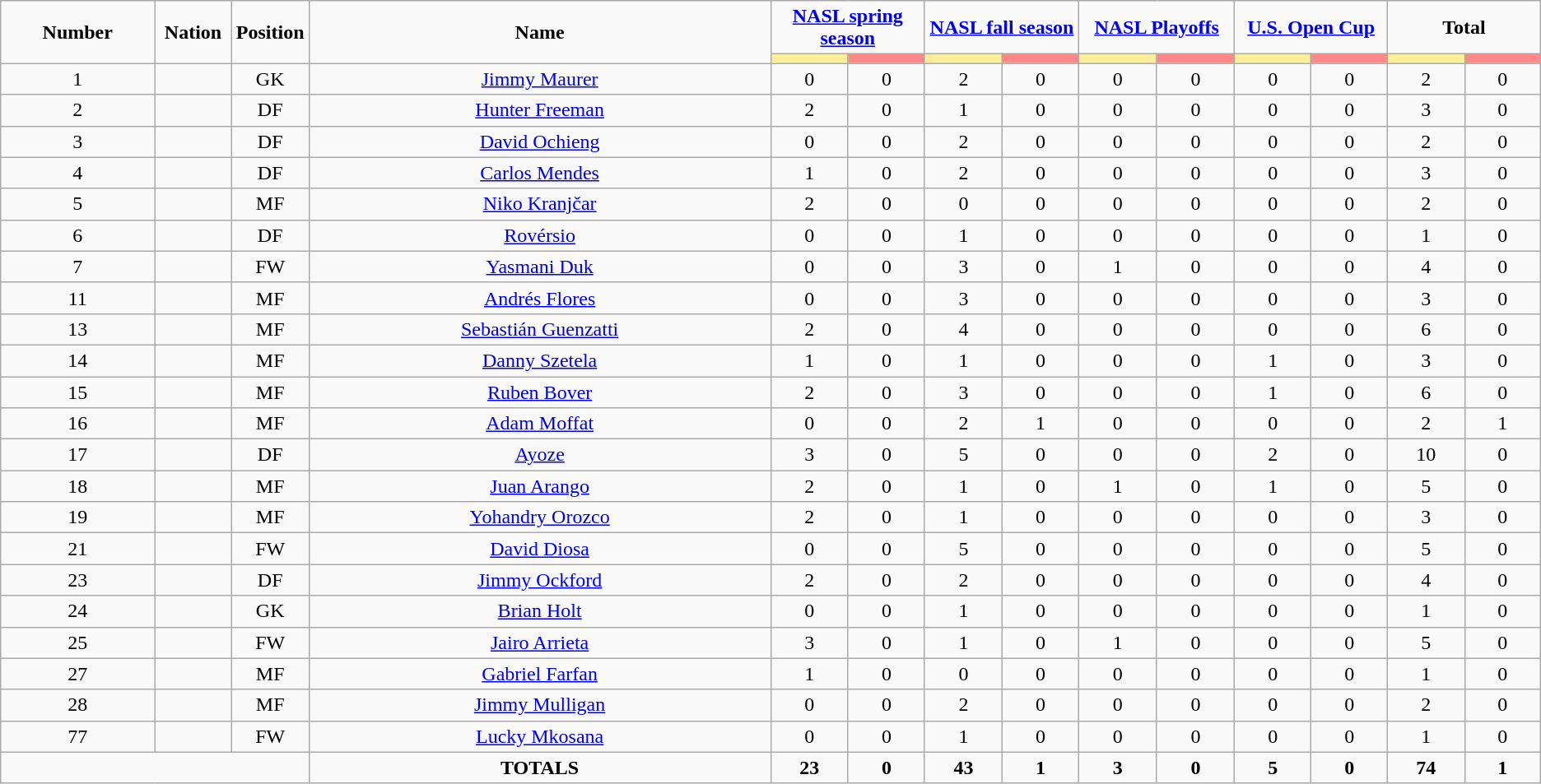<table class="wikitable" style="text-align:center;">
<tr>
<td rowspan="2"  style="width:10%; text-align:center;"><strong>Number</strong></td>
<td rowspan="2"  style="width:5%; text-align:center;"><strong>Nation</strong></td>
<td rowspan="2"  style="width:5%; text-align:center;"><strong>Position</strong></td>
<td rowspan="2"  style="width:30%; text-align:center;"><strong>Name</strong></td>
<td colspan="2" style="text-align:center;"><strong><a href='#'>NASL spring season</a></strong></td>
<td colspan="2" style="text-align:center;"><strong><a href='#'>NASL fall season</a></strong></td>
<td colspan="2" style="text-align:center;"><strong><a href='#'>NASL Playoffs</a></strong></td>
<td colspan="2" style="text-align:center;"><strong><a href='#'>U.S. Open Cup</a></strong></td>
<td colspan="2" style="text-align:center;"><strong>Total</strong></td>
</tr>
<tr>
<th style="width:60px; background:#fe9;"></th>
<th style="width:60px; background:#ff8888;"></th>
<th style="width:60px; background:#fe9;"></th>
<th style="width:60px; background:#ff8888;"></th>
<th style="width:60px; background:#fe9;"></th>
<th style="width:60px; background:#ff8888;"></th>
<th style="width:60px; background:#fe9;"></th>
<th style="width:60px; background:#ff8888;"></th>
<th style="width:60px; background:#fe9;"></th>
<th style="width:60px; background:#ff8888;"></th>
</tr>
<tr>
<td>1</td>
<td></td>
<td>GK</td>
<td><a href='#'>Jimmy Maurer</a></td>
<td>0</td>
<td>0</td>
<td>2</td>
<td>0</td>
<td>0</td>
<td>0</td>
<td>0</td>
<td>0</td>
<td>2</td>
<td>0</td>
</tr>
<tr>
<td>2</td>
<td></td>
<td>DF</td>
<td><a href='#'>Hunter Freeman</a></td>
<td>2</td>
<td>0</td>
<td>1</td>
<td>0</td>
<td>0</td>
<td>0</td>
<td>0</td>
<td>0</td>
<td>3</td>
<td>0</td>
</tr>
<tr>
<td>3</td>
<td></td>
<td>DF</td>
<td><a href='#'>David Ochieng</a></td>
<td>0</td>
<td>0</td>
<td>2</td>
<td>0</td>
<td>0</td>
<td>0</td>
<td>0</td>
<td>0</td>
<td>2</td>
<td>0</td>
</tr>
<tr>
<td>4</td>
<td></td>
<td>DF</td>
<td><a href='#'>Carlos Mendes</a></td>
<td>1</td>
<td>0</td>
<td>2</td>
<td>0</td>
<td>0</td>
<td>0</td>
<td>0</td>
<td>0</td>
<td>3</td>
<td>0</td>
</tr>
<tr>
<td>5</td>
<td></td>
<td>MF</td>
<td><a href='#'>Niko Kranjčar</a></td>
<td>2</td>
<td>0</td>
<td>0</td>
<td>0</td>
<td>0</td>
<td>0</td>
<td>0</td>
<td>0</td>
<td>2</td>
<td>0</td>
</tr>
<tr>
<td>6</td>
<td></td>
<td>DF</td>
<td><a href='#'>Rovérsio</a></td>
<td>0</td>
<td>0</td>
<td>1</td>
<td>0</td>
<td>0</td>
<td>0</td>
<td>0</td>
<td>0</td>
<td>1</td>
<td>0</td>
</tr>
<tr>
<td>7</td>
<td></td>
<td>FW</td>
<td><a href='#'>Yasmani Duk</a></td>
<td>0</td>
<td>0</td>
<td>3</td>
<td>0</td>
<td>1</td>
<td>0</td>
<td>0</td>
<td>0</td>
<td>4</td>
<td>0</td>
</tr>
<tr>
<td>11</td>
<td></td>
<td>MF</td>
<td><a href='#'>Andrés Flores</a></td>
<td>0</td>
<td>0</td>
<td>3</td>
<td>0</td>
<td>0</td>
<td>0</td>
<td>0</td>
<td>0</td>
<td>3</td>
<td>0</td>
</tr>
<tr>
<td>13</td>
<td></td>
<td>MF</td>
<td><a href='#'>Sebastián Guenzatti</a></td>
<td>2</td>
<td>0</td>
<td>4</td>
<td>0</td>
<td>0</td>
<td>0</td>
<td>0</td>
<td>0</td>
<td>6</td>
<td>0</td>
</tr>
<tr>
<td>14</td>
<td></td>
<td>MF</td>
<td><a href='#'>Danny Szetela</a></td>
<td>1</td>
<td>0</td>
<td>1</td>
<td>0</td>
<td>0</td>
<td>0</td>
<td>1</td>
<td>0</td>
<td>3</td>
<td>0</td>
</tr>
<tr>
<td>15</td>
<td></td>
<td>MF</td>
<td><a href='#'>Ruben Bover</a></td>
<td>2</td>
<td>0</td>
<td>3</td>
<td>0</td>
<td>0</td>
<td>0</td>
<td>1</td>
<td>0</td>
<td>6</td>
<td>0</td>
</tr>
<tr>
<td>16</td>
<td></td>
<td>MF</td>
<td><a href='#'>Adam Moffat</a></td>
<td>0</td>
<td>0</td>
<td>2</td>
<td>1</td>
<td>0</td>
<td>0</td>
<td>0</td>
<td>0</td>
<td>2</td>
<td>1</td>
</tr>
<tr>
<td>17</td>
<td></td>
<td>DF</td>
<td><a href='#'>Ayoze</a></td>
<td>3</td>
<td>0</td>
<td>5</td>
<td>0</td>
<td>0</td>
<td>0</td>
<td>2</td>
<td>0</td>
<td>10</td>
<td>0</td>
</tr>
<tr>
<td>18</td>
<td></td>
<td>MF</td>
<td><a href='#'>Juan Arango</a></td>
<td>2</td>
<td>0</td>
<td>1</td>
<td>0</td>
<td>1</td>
<td>0</td>
<td>1</td>
<td>0</td>
<td>5</td>
<td>0</td>
</tr>
<tr>
<td>19</td>
<td></td>
<td>MF</td>
<td><a href='#'>Yohandry Orozco</a></td>
<td>2</td>
<td>0</td>
<td>1</td>
<td>0</td>
<td>0</td>
<td>0</td>
<td>0</td>
<td>0</td>
<td>3</td>
<td>0</td>
</tr>
<tr>
<td>21</td>
<td></td>
<td>FW</td>
<td><a href='#'>David Diosa</a></td>
<td>0</td>
<td>0</td>
<td>5</td>
<td>0</td>
<td>0</td>
<td>0</td>
<td>0</td>
<td>0</td>
<td>5</td>
<td>0</td>
</tr>
<tr>
<td>23</td>
<td></td>
<td>DF</td>
<td><a href='#'>Jimmy Ockford</a></td>
<td>2</td>
<td>0</td>
<td>2</td>
<td>0</td>
<td>0</td>
<td>0</td>
<td>0</td>
<td>0</td>
<td>4</td>
<td>0</td>
</tr>
<tr>
<td>24</td>
<td></td>
<td>GK</td>
<td><a href='#'>Brian Holt</a></td>
<td>0</td>
<td>0</td>
<td>1</td>
<td>0</td>
<td>0</td>
<td>0</td>
<td>0</td>
<td>0</td>
<td>1</td>
<td>0</td>
</tr>
<tr>
<td>25</td>
<td></td>
<td>FW</td>
<td><a href='#'>Jairo Arrieta</a></td>
<td>3</td>
<td>0</td>
<td>1</td>
<td>0</td>
<td>1</td>
<td>0</td>
<td>0</td>
<td>0</td>
<td>5</td>
<td>0</td>
</tr>
<tr>
<td>27</td>
<td></td>
<td>MF</td>
<td><a href='#'>Gabriel Farfan</a></td>
<td>1</td>
<td>0</td>
<td>0</td>
<td>0</td>
<td>0</td>
<td>0</td>
<td>0</td>
<td>0</td>
<td>1</td>
<td>0</td>
</tr>
<tr>
<td>28</td>
<td></td>
<td>MF</td>
<td><a href='#'>Jimmy Mulligan</a></td>
<td>0</td>
<td>0</td>
<td>2</td>
<td>0</td>
<td>0</td>
<td>0</td>
<td>0</td>
<td>0</td>
<td>2</td>
<td>0</td>
</tr>
<tr>
<td>77</td>
<td></td>
<td>FW</td>
<td><a href='#'>Lucky Mkosana</a></td>
<td>0</td>
<td>0</td>
<td>1</td>
<td>0</td>
<td>0</td>
<td>0</td>
<td>0</td>
<td>0</td>
<td>1</td>
<td>0</td>
</tr>
<tr>
<td colspan="3"></td>
<td><strong>TOTALS</strong></td>
<td><strong>23</strong></td>
<td><strong>0</strong></td>
<td><strong>43</strong></td>
<td><strong>1</strong></td>
<td><strong>3</strong></td>
<td><strong>0</strong></td>
<td><strong>5</strong></td>
<td><strong>0</strong></td>
<td><strong>74</strong></td>
<td><strong>1</strong></td>
</tr>
</table>
